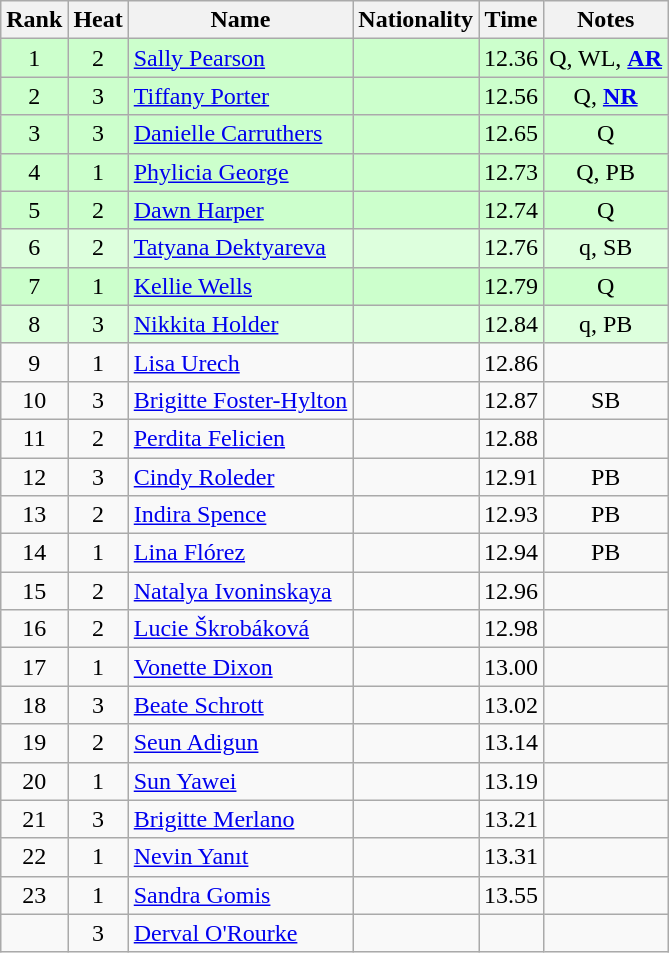<table class="wikitable sortable" style="text-align:center">
<tr>
<th>Rank</th>
<th>Heat</th>
<th>Name</th>
<th>Nationality</th>
<th>Time</th>
<th>Notes</th>
</tr>
<tr bgcolor=ccffcc>
<td>1</td>
<td>2</td>
<td align=left><a href='#'>Sally Pearson</a></td>
<td align=left></td>
<td>12.36</td>
<td>Q, WL, <strong><a href='#'>AR</a></strong></td>
</tr>
<tr bgcolor=ccffcc>
<td>2</td>
<td>3</td>
<td align=left><a href='#'>Tiffany Porter</a></td>
<td align=left></td>
<td>12.56</td>
<td>Q, <strong><a href='#'>NR</a></strong></td>
</tr>
<tr bgcolor=ccffcc>
<td>3</td>
<td>3</td>
<td align=left><a href='#'>Danielle Carruthers</a></td>
<td align=left></td>
<td>12.65</td>
<td>Q</td>
</tr>
<tr bgcolor=ccffcc>
<td>4</td>
<td>1</td>
<td align=left><a href='#'>Phylicia George</a></td>
<td align=left></td>
<td>12.73</td>
<td>Q, PB</td>
</tr>
<tr bgcolor=ccffcc>
<td>5</td>
<td>2</td>
<td align=left><a href='#'>Dawn Harper</a></td>
<td align=left></td>
<td>12.74</td>
<td>Q</td>
</tr>
<tr bgcolor=ddffdd>
<td>6</td>
<td>2</td>
<td align=left><a href='#'>Tatyana Dektyareva</a></td>
<td align=left></td>
<td>12.76</td>
<td>q, SB</td>
</tr>
<tr bgcolor=ccffcc>
<td>7</td>
<td>1</td>
<td align=left><a href='#'>Kellie Wells</a></td>
<td align=left></td>
<td>12.79</td>
<td>Q</td>
</tr>
<tr bgcolor=ddffdd>
<td>8</td>
<td>3</td>
<td align=left><a href='#'>Nikkita Holder</a></td>
<td align=left></td>
<td>12.84</td>
<td>q, PB</td>
</tr>
<tr>
<td>9</td>
<td>1</td>
<td align=left><a href='#'>Lisa Urech</a></td>
<td align=left></td>
<td>12.86</td>
<td></td>
</tr>
<tr>
<td>10</td>
<td>3</td>
<td align=left><a href='#'>Brigitte Foster-Hylton</a></td>
<td align=left></td>
<td>12.87</td>
<td>SB</td>
</tr>
<tr>
<td>11</td>
<td>2</td>
<td align=left><a href='#'>Perdita Felicien</a></td>
<td align=left></td>
<td>12.88</td>
<td></td>
</tr>
<tr>
<td>12</td>
<td>3</td>
<td align=left><a href='#'>Cindy Roleder</a></td>
<td align=left></td>
<td>12.91</td>
<td>PB</td>
</tr>
<tr>
<td>13</td>
<td>2</td>
<td align=left><a href='#'>Indira Spence</a></td>
<td align=left></td>
<td>12.93</td>
<td>PB</td>
</tr>
<tr>
<td>14</td>
<td>1</td>
<td align=left><a href='#'>Lina Flórez</a></td>
<td align=left></td>
<td>12.94</td>
<td>PB</td>
</tr>
<tr>
<td>15</td>
<td>2</td>
<td align=left><a href='#'>Natalya Ivoninskaya</a></td>
<td align=left></td>
<td>12.96</td>
<td></td>
</tr>
<tr>
<td>16</td>
<td>2</td>
<td align=left><a href='#'>Lucie Škrobáková</a></td>
<td align=left></td>
<td>12.98</td>
<td></td>
</tr>
<tr>
<td>17</td>
<td>1</td>
<td align=left><a href='#'>Vonette Dixon</a></td>
<td align=left></td>
<td>13.00</td>
<td></td>
</tr>
<tr>
<td>18</td>
<td>3</td>
<td align=left><a href='#'>Beate Schrott</a></td>
<td align=left></td>
<td>13.02</td>
<td></td>
</tr>
<tr>
<td>19</td>
<td>2</td>
<td align=left><a href='#'>Seun Adigun</a></td>
<td align=left></td>
<td>13.14</td>
<td></td>
</tr>
<tr>
<td>20</td>
<td>1</td>
<td align=left><a href='#'>Sun Yawei</a></td>
<td align=left></td>
<td>13.19</td>
<td></td>
</tr>
<tr>
<td>21</td>
<td>3</td>
<td align=left><a href='#'>Brigitte Merlano</a></td>
<td align=left></td>
<td>13.21</td>
<td></td>
</tr>
<tr>
<td>22</td>
<td>1</td>
<td align=left><a href='#'>Nevin Yanıt</a></td>
<td align=left></td>
<td>13.31</td>
<td></td>
</tr>
<tr>
<td>23</td>
<td>1</td>
<td align=left><a href='#'>Sandra Gomis</a></td>
<td align=left></td>
<td>13.55</td>
<td></td>
</tr>
<tr>
<td></td>
<td>3</td>
<td align=left><a href='#'>Derval O'Rourke</a></td>
<td align=left></td>
<td></td>
<td></td>
</tr>
</table>
